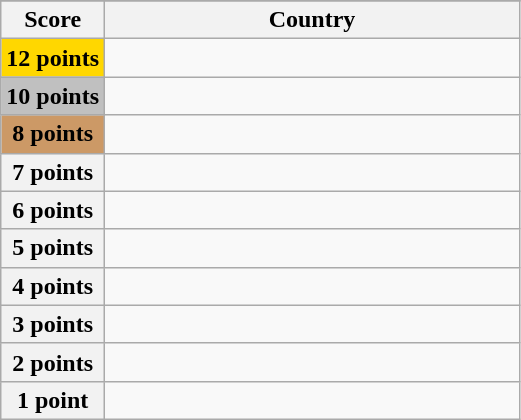<table class="wikitable">
<tr>
</tr>
<tr>
<th scope="col" width="20%">Score</th>
<th scope="col">Country</th>
</tr>
<tr>
<th scope="row" style="background:gold">12 points</th>
<td></td>
</tr>
<tr>
<th scope="row" style="background:silver">10 points</th>
<td></td>
</tr>
<tr>
<th scope="row" style="background:#CC9966">8 points</th>
<td></td>
</tr>
<tr>
<th scope="row">7 points</th>
<td></td>
</tr>
<tr>
<th scope="row">6 points</th>
<td></td>
</tr>
<tr>
<th scope="row">5 points</th>
<td></td>
</tr>
<tr>
<th scope="row">4 points</th>
<td></td>
</tr>
<tr>
<th scope="row">3 points</th>
<td></td>
</tr>
<tr>
<th scope="row">2 points</th>
<td></td>
</tr>
<tr>
<th scope="row">1 point</th>
<td></td>
</tr>
</table>
